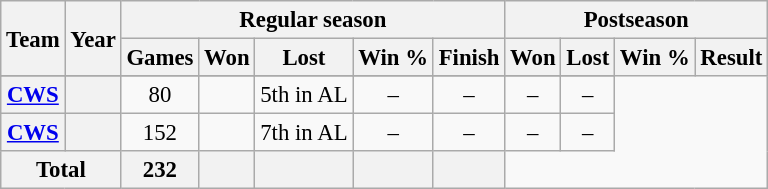<table class="wikitable" style="font-size: 95%; text-align:center;">
<tr>
<th rowspan="2">Team</th>
<th rowspan="2">Year</th>
<th colspan="5">Regular season</th>
<th colspan="4">Postseason</th>
</tr>
<tr>
<th>Games</th>
<th>Won</th>
<th>Lost</th>
<th>Win %</th>
<th>Finish</th>
<th>Won</th>
<th>Lost</th>
<th>Win %</th>
<th>Result</th>
</tr>
<tr>
</tr>
<tr>
<th><a href='#'>CWS</a></th>
<th></th>
<td>80</td>
<td></td>
<td>5th in AL</td>
<td>–</td>
<td>–</td>
<td>–</td>
<td>–</td>
</tr>
<tr>
<th><a href='#'>CWS</a></th>
<th></th>
<td>152</td>
<td></td>
<td>7th in AL</td>
<td>–</td>
<td>–</td>
<td>–</td>
<td>–</td>
</tr>
<tr>
<th colspan="2">Total</th>
<th>232</th>
<th></th>
<th></th>
<th></th>
<th></th>
</tr>
</table>
